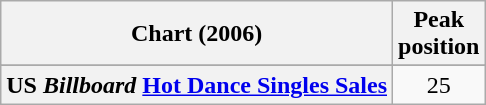<table class="wikitable plainrowheaders sortable" style="text-align:center;">
<tr>
<th>Chart (2006)</th>
<th>Peak<br>position</th>
</tr>
<tr>
</tr>
<tr>
<th scope="row">US <em>Billboard</em> <a href='#'>Hot Dance Singles Sales</a></th>
<td>25</td>
</tr>
</table>
